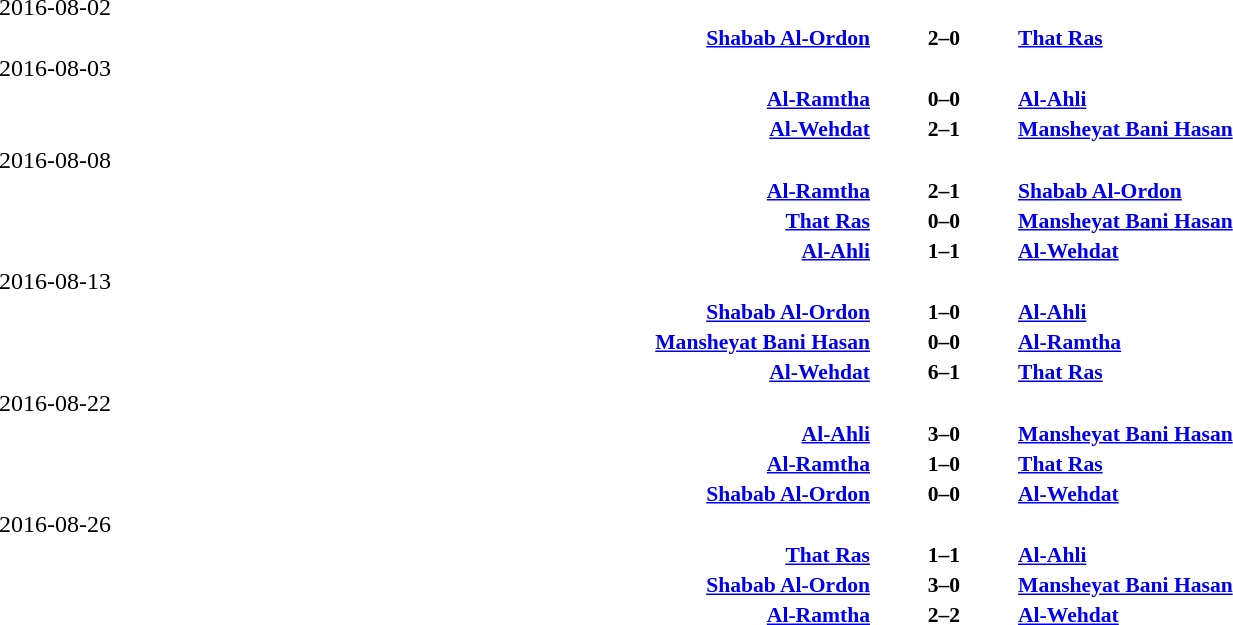<table width=100% cellspacing=1>
<tr>
<th></th>
<th></th>
<th></th>
</tr>
<tr>
<td>2016-08-02</td>
</tr>
<tr style=font-size:90%>
<td align=right><strong><a href='#'>Shabab Al-Ordon</a></strong></td>
<td align=center><strong>2–0</strong></td>
<td><strong><a href='#'>That Ras</a></strong></td>
</tr>
<tr>
<td>2016-08-03</td>
</tr>
<tr style=font-size:90%>
<td align=right><strong><a href='#'>Al-Ramtha</a></strong></td>
<td align=center><strong>0–0</strong></td>
<td><strong><a href='#'>Al-Ahli</a></strong></td>
</tr>
<tr style=font-size:90%>
<td align=right><strong><a href='#'>Al-Wehdat</a></strong></td>
<td align=center><strong>2–1</strong></td>
<td><strong><a href='#'>Mansheyat Bani Hasan</a></strong></td>
</tr>
<tr>
<td>2016-08-08</td>
</tr>
<tr style=font-size:90%>
<td align=right><strong><a href='#'>Al-Ramtha</a></strong></td>
<td align=center><strong>2–1</strong></td>
<td><strong><a href='#'>Shabab Al-Ordon</a></strong></td>
</tr>
<tr style=font-size:90%>
<td align=right><strong><a href='#'>That Ras</a></strong></td>
<td align=center><strong>0–0</strong></td>
<td><strong><a href='#'>Mansheyat Bani Hasan</a></strong></td>
</tr>
<tr style=font-size:90%>
<td align=right><strong><a href='#'>Al-Ahli</a></strong></td>
<td align=center><strong>1–1</strong></td>
<td><strong><a href='#'>Al-Wehdat</a></strong></td>
</tr>
<tr>
<td>2016-08-13</td>
</tr>
<tr style=font-size:90%>
<td align=right><strong><a href='#'>Shabab Al-Ordon</a></strong></td>
<td align=center><strong>1–0</strong></td>
<td><strong><a href='#'>Al-Ahli</a></strong></td>
</tr>
<tr style=font-size:90%>
<td align=right><strong><a href='#'>Mansheyat Bani Hasan</a></strong></td>
<td align=center><strong>0–0</strong></td>
<td><strong><a href='#'>Al-Ramtha</a></strong></td>
</tr>
<tr style=font-size:90%>
<td align=right><strong><a href='#'>Al-Wehdat</a></strong></td>
<td align=center><strong>6–1</strong></td>
<td><strong><a href='#'>That Ras</a></strong></td>
</tr>
<tr>
<td>2016-08-22</td>
</tr>
<tr style=font-size:90%>
<td align=right><strong><a href='#'>Al-Ahli</a></strong></td>
<td align=center><strong>3–0</strong></td>
<td><strong><a href='#'>Mansheyat Bani Hasan</a></strong></td>
</tr>
<tr style=font-size:90%>
<td align=right><strong><a href='#'>Al-Ramtha</a></strong></td>
<td align=center><strong>1–0</strong></td>
<td><strong><a href='#'>That Ras</a></strong></td>
</tr>
<tr style=font-size:90%>
<td align=right><strong><a href='#'>Shabab Al-Ordon</a></strong></td>
<td align=center><strong>0–0</strong></td>
<td><strong><a href='#'>Al-Wehdat</a></strong></td>
</tr>
<tr>
<td>2016-08-26</td>
</tr>
<tr style=font-size:90%>
<td align=right><strong><a href='#'>That Ras</a></strong></td>
<td align=center><strong>1–1</strong></td>
<td><strong><a href='#'>Al-Ahli</a></strong></td>
</tr>
<tr style=font-size:90%>
<td align=right><strong><a href='#'>Shabab Al-Ordon</a></strong></td>
<td align=center><strong>3–0</strong></td>
<td><strong><a href='#'>Mansheyat Bani Hasan</a></strong></td>
</tr>
<tr style=font-size:90%>
<td align=right><strong><a href='#'>Al-Ramtha</a></strong></td>
<td align=center><strong>2–2</strong></td>
<td><strong><a href='#'>Al-Wehdat</a></strong></td>
</tr>
<tr>
</tr>
</table>
